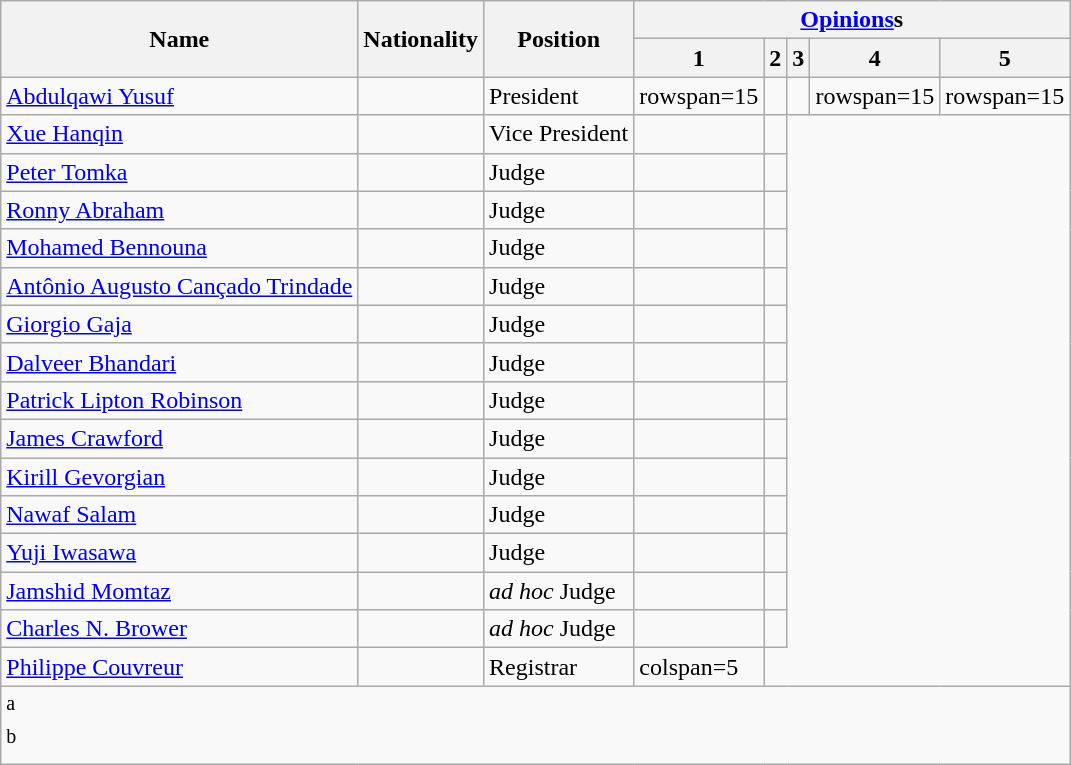<table class="wikitable">
<tr>
<th rowspan=2>Name</th>
<th rowspan=2>Nationality</th>
<th rowspan=2>Position</th>
<th colspan=5><a href='#'>Opinions</a>s</th>
</tr>
<tr>
<th>1</th>
<th>2</th>
<th>3</th>
<th>4</th>
<th>5</th>
</tr>
<tr>
<td><a href='#'>Abdulqawi Yusuf</a></td>
<td></td>
<td>President</td>
<td>rowspan=15 </td>
<td></td>
<td></td>
<td>rowspan=15 </td>
<td>rowspan=15 </td>
</tr>
<tr>
<td><a href='#'>Xue Hanqin</a></td>
<td></td>
<td>Vice President</td>
<td></td>
<td></td>
</tr>
<tr>
<td><a href='#'>Peter Tomka</a></td>
<td></td>
<td>Judge</td>
<td></td>
<td></td>
</tr>
<tr>
<td><a href='#'>Ronny Abraham</a></td>
<td></td>
<td>Judge</td>
<td></td>
<td></td>
</tr>
<tr>
<td><a href='#'>Mohamed Bennouna</a></td>
<td></td>
<td>Judge</td>
<td></td>
<td></td>
</tr>
<tr>
<td><a href='#'>Antônio Augusto Cançado Trindade</a></td>
<td></td>
<td>Judge</td>
<td></td>
<td></td>
</tr>
<tr>
<td><a href='#'>Giorgio Gaja</a></td>
<td></td>
<td>Judge</td>
<td></td>
<td></td>
</tr>
<tr>
<td><a href='#'>Dalveer Bhandari</a></td>
<td></td>
<td>Judge</td>
<td></td>
<td></td>
</tr>
<tr>
<td><a href='#'>Patrick Lipton Robinson</a></td>
<td></td>
<td>Judge</td>
<td></td>
<td></td>
</tr>
<tr>
<td><a href='#'>James Crawford</a></td>
<td></td>
<td>Judge</td>
<td></td>
<td></td>
</tr>
<tr>
<td><a href='#'>Kirill Gevorgian</a></td>
<td></td>
<td>Judge</td>
<td></td>
<td></td>
</tr>
<tr>
<td><a href='#'>Nawaf Salam</a></td>
<td></td>
<td>Judge</td>
<td></td>
<td></td>
</tr>
<tr>
<td><a href='#'>Yuji Iwasawa</a></td>
<td></td>
<td>Judge</td>
<td></td>
<td></td>
</tr>
<tr>
<td><a href='#'>Jamshid Momtaz</a></td>
<td></td>
<td><em>ad hoc</em> Judge</td>
<td></td>
<td></td>
</tr>
<tr>
<td><a href='#'>Charles N. Brower</a></td>
<td></td>
<td><em>ad hoc</em> Judge</td>
<td></td>
<td></td>
</tr>
<tr>
<td><a href='#'>Philippe Couvreur</a></td>
<td></td>
<td>Registrar</td>
<td>colspan=5 </td>
</tr>
<tr>
<td colspan="8"><sup>a</sup> <br><sup>b</sup> </td>
</tr>
</table>
